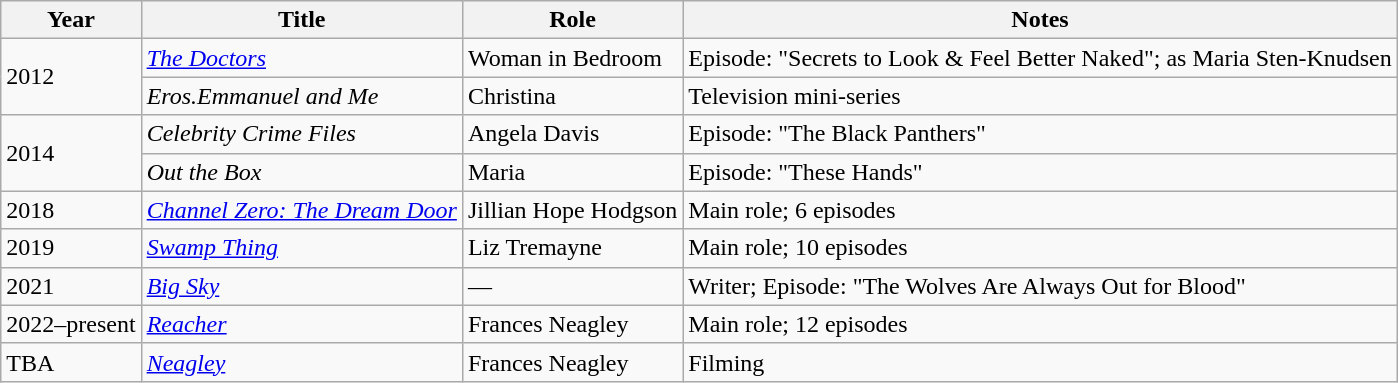<table class="wikitable">
<tr>
<th>Year</th>
<th>Title</th>
<th>Role</th>
<th>Notes</th>
</tr>
<tr>
<td rowspan=2>2012</td>
<td><em><a href='#'>The Doctors</a></em></td>
<td>Woman in Bedroom</td>
<td>Episode: "Secrets to Look & Feel Better Naked"; as Maria Sten-Knudsen</td>
</tr>
<tr>
<td><em>Eros.Emmanuel and Me</em></td>
<td>Christina</td>
<td>Television mini-series</td>
</tr>
<tr>
<td rowspan=2>2014</td>
<td><em>Celebrity Crime Files</em></td>
<td>Angela Davis</td>
<td>Episode: "The Black Panthers"</td>
</tr>
<tr>
<td><em>Out the Box</em></td>
<td>Maria</td>
<td>Episode: "These Hands"</td>
</tr>
<tr>
<td>2018</td>
<td><em><a href='#'>Channel Zero: The Dream Door</a></em></td>
<td>Jillian Hope Hodgson</td>
<td>Main role; 6 episodes</td>
</tr>
<tr>
<td>2019</td>
<td><em><a href='#'>Swamp Thing</a></em></td>
<td>Liz Tremayne</td>
<td>Main role; 10 episodes</td>
</tr>
<tr>
<td>2021</td>
<td><em><a href='#'>Big Sky</a></em></td>
<td>—</td>
<td>Writer; Episode: "The Wolves Are Always Out for Blood"</td>
</tr>
<tr>
<td>2022–present</td>
<td><em><a href='#'>Reacher</a></em></td>
<td>Frances Neagley</td>
<td>Main role; 12 episodes</td>
</tr>
<tr>
<td>TBA</td>
<td><em><a href='#'>Neagley</a></td>
<td>Frances Neagley</td>
<td>Filming</td>
</tr>
</table>
